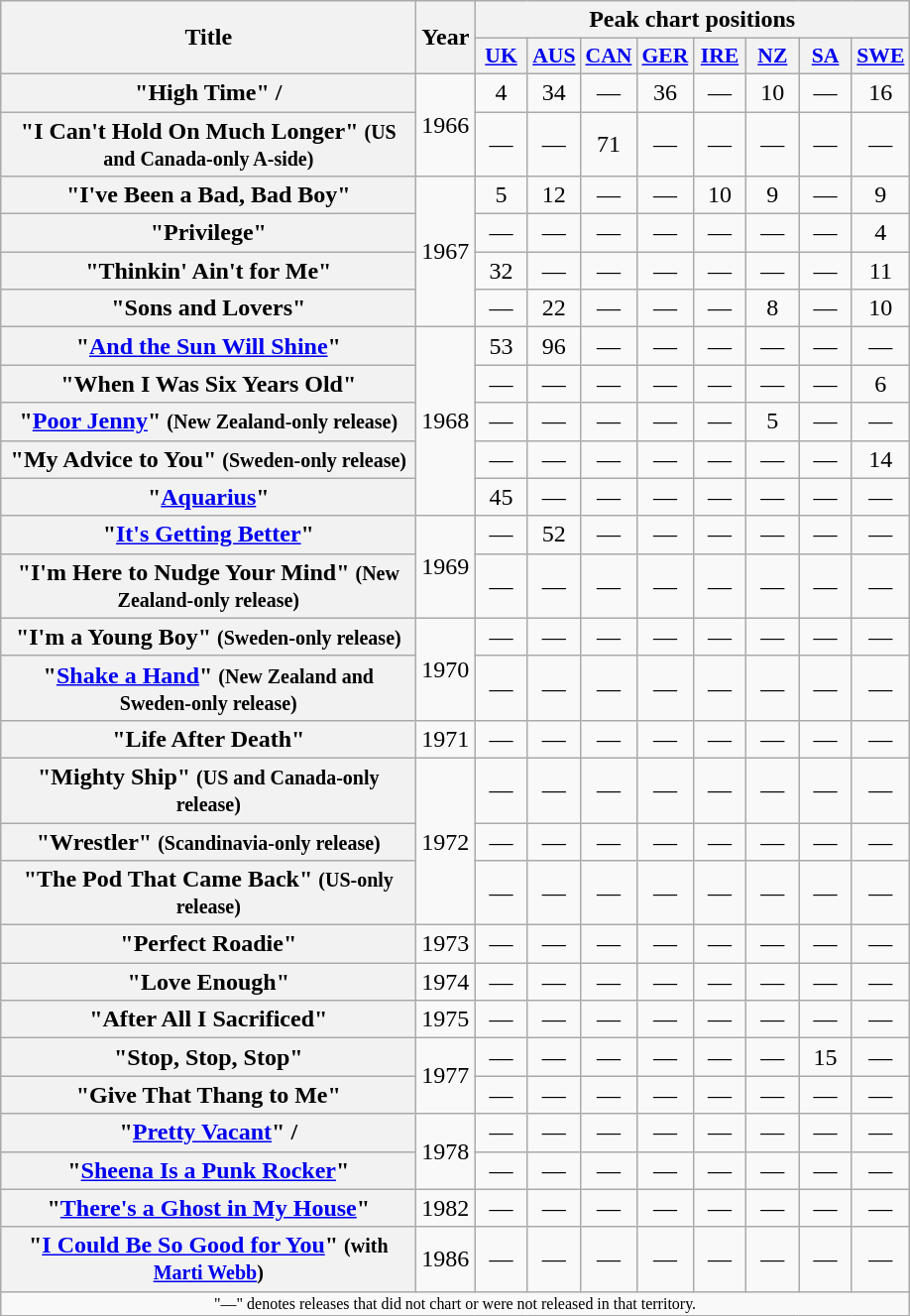<table class="wikitable plainrowheaders" style="text-align:center;">
<tr>
<th rowspan="2" scope="col" style="width:17em;">Title</th>
<th rowspan="2" scope="col" style="width:2em;">Year</th>
<th colspan="8">Peak chart positions</th>
</tr>
<tr>
<th scope="col" style="width:2em;font-size:90%;"><a href='#'>UK</a><br></th>
<th scope="col" style="width:2em;font-size:90%;"><a href='#'>AUS</a><br></th>
<th scope="col" style="width:2em;font-size:90%;"><a href='#'>CAN</a><br></th>
<th scope="col" style="width:2em;font-size:90%;"><a href='#'>GER</a><br></th>
<th scope="col" style="width:2em;font-size:90%;"><a href='#'>IRE</a><br></th>
<th scope="col" style="width:2em;font-size:90%;"><a href='#'>NZ</a><br></th>
<th scope="col" style="width:2em;font-size:90%;"><a href='#'>SA</a><br></th>
<th scope="col" style="width:2em;font-size:90%;"><a href='#'>SWE</a><br></th>
</tr>
<tr>
<th scope="row">"High Time" /</th>
<td rowspan="2">1966</td>
<td>4</td>
<td>34</td>
<td>—</td>
<td>36</td>
<td>—</td>
<td>10</td>
<td>—</td>
<td>16</td>
</tr>
<tr>
<th scope="row">"I Can't Hold On Much Longer" <small>(US and Canada-only A-side)</small></th>
<td>—</td>
<td>—</td>
<td>71</td>
<td>—</td>
<td>—</td>
<td>—</td>
<td>—</td>
<td>—</td>
</tr>
<tr>
<th scope="row">"I've Been a Bad, Bad Boy"</th>
<td rowspan="4">1967</td>
<td>5</td>
<td>12</td>
<td>—</td>
<td>—</td>
<td>10</td>
<td>9</td>
<td>—</td>
<td>9</td>
</tr>
<tr>
<th scope="row">"Privilege"</th>
<td>—</td>
<td>—</td>
<td>—</td>
<td>—</td>
<td>—</td>
<td>—</td>
<td>—</td>
<td>4</td>
</tr>
<tr>
<th scope="row">"Thinkin' Ain't for Me"</th>
<td>32</td>
<td>—</td>
<td>—</td>
<td>—</td>
<td>—</td>
<td>—</td>
<td>—</td>
<td>11</td>
</tr>
<tr>
<th scope="row">"Sons and Lovers"</th>
<td>—</td>
<td>22</td>
<td>—</td>
<td>—</td>
<td>—</td>
<td>8</td>
<td>—</td>
<td>10</td>
</tr>
<tr>
<th scope="row">"<a href='#'>And the Sun Will Shine</a>"</th>
<td rowspan="5">1968</td>
<td>53</td>
<td>96</td>
<td>—</td>
<td>—</td>
<td>—</td>
<td>—</td>
<td>—</td>
<td>—</td>
</tr>
<tr>
<th scope="row">"When I Was Six Years Old"</th>
<td>—</td>
<td>—</td>
<td>—</td>
<td>—</td>
<td>—</td>
<td>—</td>
<td>—</td>
<td>6</td>
</tr>
<tr>
<th scope="row">"<a href='#'>Poor Jenny</a>" <small>(New Zealand-only release)</small></th>
<td>—</td>
<td>—</td>
<td>—</td>
<td>—</td>
<td>—</td>
<td>5</td>
<td>—</td>
<td>—</td>
</tr>
<tr>
<th scope="row">"My Advice to You" <small>(Sweden-only release)</small></th>
<td>—</td>
<td>—</td>
<td>—</td>
<td>—</td>
<td>—</td>
<td>—</td>
<td>—</td>
<td>14</td>
</tr>
<tr>
<th scope="row">"<a href='#'>Aquarius</a>"</th>
<td>45</td>
<td>—</td>
<td>—</td>
<td>—</td>
<td>—</td>
<td>—</td>
<td>—</td>
<td>—</td>
</tr>
<tr>
<th scope="row">"<a href='#'>It's Getting Better</a>"</th>
<td rowspan="2">1969</td>
<td>—</td>
<td>52</td>
<td>—</td>
<td>—</td>
<td>—</td>
<td>—</td>
<td>—</td>
<td>—</td>
</tr>
<tr>
<th scope="row">"I'm Here to Nudge Your Mind" <small>(New Zealand-only release)</small></th>
<td>—</td>
<td>—</td>
<td>—</td>
<td>—</td>
<td>—</td>
<td>—</td>
<td>—</td>
<td>—</td>
</tr>
<tr>
<th scope="row">"I'm a Young Boy" <small>(Sweden-only release)</small></th>
<td rowspan="2">1970</td>
<td>—</td>
<td>—</td>
<td>—</td>
<td>—</td>
<td>—</td>
<td>—</td>
<td>—</td>
<td>—</td>
</tr>
<tr>
<th scope="row">"<a href='#'>Shake a Hand</a>" <small>(New Zealand and Sweden-only release)</small></th>
<td>—</td>
<td>—</td>
<td>—</td>
<td>—</td>
<td>—</td>
<td>—</td>
<td>—</td>
<td>—</td>
</tr>
<tr>
<th scope="row">"Life After Death"</th>
<td>1971</td>
<td>—</td>
<td>—</td>
<td>—</td>
<td>—</td>
<td>—</td>
<td>—</td>
<td>—</td>
<td>—</td>
</tr>
<tr>
<th scope="row">"Mighty Ship" <small>(US and Canada-only release)</small></th>
<td rowspan="3">1972</td>
<td>—</td>
<td>—</td>
<td>—</td>
<td>—</td>
<td>—</td>
<td>—</td>
<td>—</td>
<td>—</td>
</tr>
<tr>
<th scope="row">"Wrestler" <small>(Scandinavia-only release)</small></th>
<td>—</td>
<td>—</td>
<td>—</td>
<td>—</td>
<td>—</td>
<td>—</td>
<td>—</td>
<td>—</td>
</tr>
<tr>
<th scope="row">"The Pod That Came Back" <small>(US-only release)</small></th>
<td>—</td>
<td>—</td>
<td>—</td>
<td>—</td>
<td>—</td>
<td>—</td>
<td>—</td>
<td>—</td>
</tr>
<tr>
<th scope="row">"Perfect Roadie"</th>
<td>1973</td>
<td>—</td>
<td>—</td>
<td>—</td>
<td>—</td>
<td>—</td>
<td>—</td>
<td>—</td>
<td>—</td>
</tr>
<tr>
<th scope="row">"Love Enough"</th>
<td>1974</td>
<td>—</td>
<td>—</td>
<td>—</td>
<td>—</td>
<td>—</td>
<td>—</td>
<td>—</td>
<td>—</td>
</tr>
<tr>
<th scope="row">"After All I Sacrificed"</th>
<td>1975</td>
<td>—</td>
<td>—</td>
<td>—</td>
<td>—</td>
<td>—</td>
<td>—</td>
<td>—</td>
<td>—</td>
</tr>
<tr>
<th scope="row">"Stop, Stop, Stop"</th>
<td rowspan="2">1977</td>
<td>—</td>
<td>—</td>
<td>—</td>
<td>—</td>
<td>—</td>
<td>—</td>
<td>15</td>
<td>—</td>
</tr>
<tr>
<th scope="row">"Give That Thang to Me"</th>
<td>—</td>
<td>—</td>
<td>—</td>
<td>—</td>
<td>—</td>
<td>—</td>
<td>—</td>
<td>—</td>
</tr>
<tr>
<th scope="row">"<a href='#'>Pretty Vacant</a>" /</th>
<td rowspan="2">1978</td>
<td>—</td>
<td>—</td>
<td>—</td>
<td>—</td>
<td>—</td>
<td>—</td>
<td>—</td>
<td>—</td>
</tr>
<tr>
<th scope="row">"<a href='#'>Sheena Is a Punk Rocker</a>"</th>
<td>—</td>
<td>—</td>
<td>—</td>
<td>—</td>
<td>—</td>
<td>—</td>
<td>—</td>
<td>—</td>
</tr>
<tr>
<th scope="row">"<a href='#'>There's a Ghost in My House</a>"</th>
<td>1982</td>
<td>—</td>
<td>—</td>
<td>—</td>
<td>—</td>
<td>—</td>
<td>—</td>
<td>—</td>
<td>—</td>
</tr>
<tr>
<th scope="row">"<a href='#'>I Could Be So Good for You</a>" <small>(with <a href='#'>Marti Webb</a>)</small></th>
<td>1986</td>
<td>—</td>
<td>—</td>
<td>—</td>
<td>—</td>
<td>—</td>
<td>—</td>
<td>—</td>
<td>—</td>
</tr>
<tr>
<td colspan="10" style="font-size:8pt">"—" denotes releases that did not chart or were not released in that territory.</td>
</tr>
</table>
